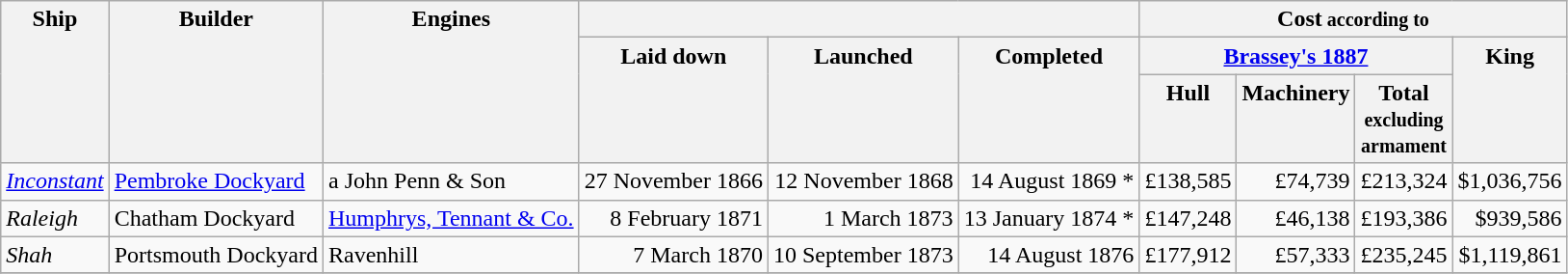<table class="wikitable">
<tr valign="top">
<th rowspan=3>Ship</th>
<th align = center rowspan=3>Builder</th>
<th align = center rowspan=3>Engines</th>
<th colspan = 3></th>
<th colspan = 4>Cost<small> according to</small></th>
</tr>
<tr valign="top">
<th rowspan = 2 align = center>Laid down</th>
<th rowspan = 2 align = center>Launched</th>
<th rowspan = 2 align = center>Completed</th>
<th align = center colspan= 3><a href='#'>Brassey's 1887</a></th>
<th align = center rowspan= 2>King</th>
</tr>
<tr valign="top">
<th align="center">Hull</th>
<th align="center">Machinery</th>
<th align="center">Total<br><small>excluding<br>armament</small></th>
</tr>
<tr valign="top">
<td><a href='#'><em>Inconstant</em></a></td>
<td><a href='#'>Pembroke Dockyard</a></td>
<td>a  John Penn & Son</td>
<td align=right>27 November 1866</td>
<td align=right>12 November 1868</td>
<td align=right>14 August 1869 *</td>
<td align= right>£138,585</td>
<td align= right>£74,739</td>
<td align= right>£213,324</td>
<td align= right>$1,036,756</td>
</tr>
<tr valign="top">
<td><em>Raleigh</em></td>
<td>Chatham Dockyard</td>
<td><a href='#'>Humphrys, Tennant & Co.</a></td>
<td align=right>8 February 1871</td>
<td align=right>1 March 1873</td>
<td align=right>13 January 1874 *</td>
<td align= right>£147,248</td>
<td align= right>£46,138</td>
<td align= right>£193,386</td>
<td align= right>$939,586</td>
</tr>
<tr valign="top">
<td><em>Shah</em></td>
<td>Portsmouth Dockyard</td>
<td>Ravenhill</td>
<td align=right>7 March 1870</td>
<td align=right>10 September 1873</td>
<td align=right>14 August 1876</td>
<td align= right>£177,912</td>
<td align= right>£57,333</td>
<td align= right>£235,245</td>
<td align= right>$1,119,861</td>
</tr>
<tr>
</tr>
</table>
